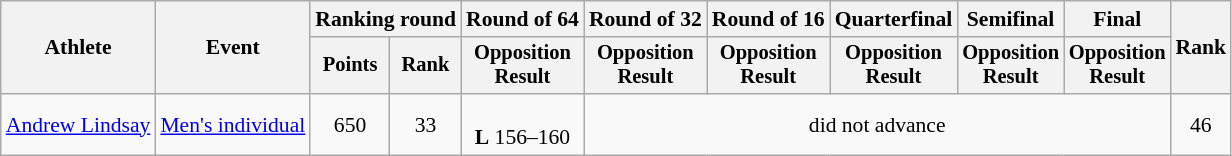<table class="wikitable" style="font-size:90%;text-align:center;">
<tr>
<th rowspan=2>Athlete</th>
<th rowspan=2>Event</th>
<th colspan=2>Ranking round</th>
<th>Round of 64</th>
<th>Round of 32</th>
<th>Round of 16</th>
<th>Quarterfinal</th>
<th>Semifinal</th>
<th>Final</th>
<th rowspan=2>Rank</th>
</tr>
<tr style="font-size:95%">
<th>Points</th>
<th>Rank</th>
<th>Opposition<br>Result</th>
<th>Opposition<br>Result</th>
<th>Opposition<br>Result</th>
<th>Opposition<br>Result</th>
<th>Opposition<br>Result</th>
<th>Opposition<br>Result</th>
</tr>
<tr>
<td align=left><a href='#'>Andrew Lindsay</a></td>
<td align=left><a href='#'>Men's individual</a></td>
<td>650</td>
<td>33</td>
<td><br><strong>L</strong> 156–160</td>
<td colspan=5>did not advance</td>
<td>46</td>
</tr>
</table>
